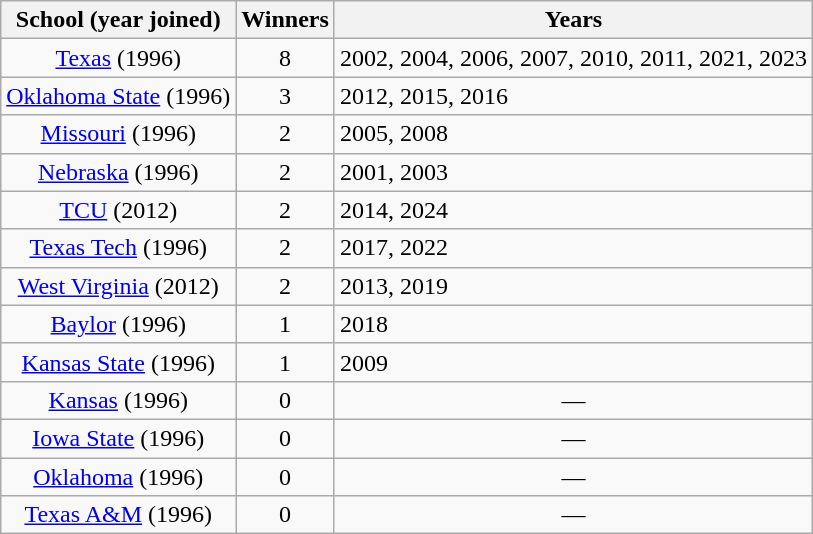<table class="wikitable" border="1">
<tr>
<th>School (year joined)</th>
<th>Winners</th>
<th>Years</th>
</tr>
<tr>
<td align="center"><a href='#'>Texas</a> (1996)</td>
<td align="center">8</td>
<td>2002, 2004, 2006, 2007, 2010, 2011, 2021, 2023</td>
</tr>
<tr>
<td align="center"><a href='#'>Oklahoma State</a> (1996)</td>
<td align="center">3</td>
<td>2012, 2015, 2016</td>
</tr>
<tr>
<td align="center"><a href='#'>Missouri</a> (1996)</td>
<td align="center">2</td>
<td>2005, 2008</td>
</tr>
<tr>
<td align="center"><a href='#'>Nebraska</a> (1996)</td>
<td align="center">2</td>
<td>2001, 2003</td>
</tr>
<tr>
<td align="center"><a href='#'>TCU</a> (2012)</td>
<td align="center">2</td>
<td>2014, 2024</td>
</tr>
<tr>
<td align="center"><a href='#'>Texas Tech</a> (1996)</td>
<td align="center">2</td>
<td>2017, 2022</td>
</tr>
<tr>
<td align="center"><a href='#'>West Virginia</a> (2012)</td>
<td align="center">2</td>
<td>2013, 2019</td>
</tr>
<tr>
<td align="center"><a href='#'>Baylor</a> (1996)</td>
<td align="center">1</td>
<td>2018</td>
</tr>
<tr>
<td align="center"><a href='#'>Kansas State</a> (1996)</td>
<td align="center">1</td>
<td>2009</td>
</tr>
<tr>
<td align="center"><a href='#'>Kansas</a> (1996)</td>
<td align="center">0</td>
<td align="center">—</td>
</tr>
<tr>
<td align="center"><a href='#'>Iowa State</a> (1996)</td>
<td align="center">0</td>
<td align="center">—</td>
</tr>
<tr>
<td align="center"><a href='#'>Oklahoma</a> (1996)</td>
<td align="center">0</td>
<td align="center">—</td>
</tr>
<tr>
<td align="center"><a href='#'>Texas A&M</a> (1996)</td>
<td align="center">0</td>
<td align="center">—</td>
</tr>
</table>
